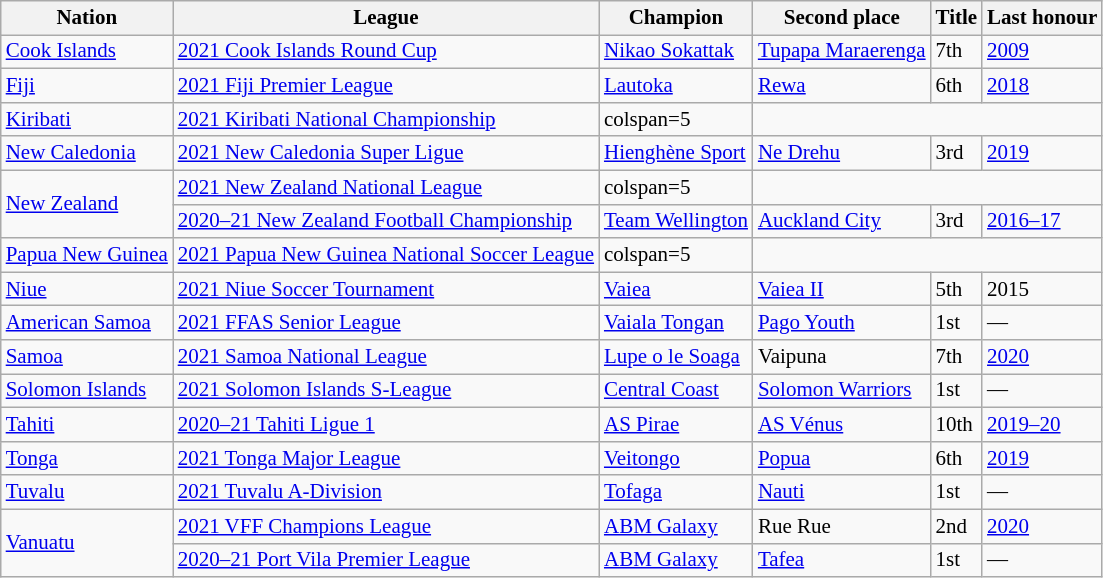<table class=wikitable style="font-size:14px">
<tr>
<th>Nation</th>
<th>League</th>
<th>Champion</th>
<th>Second place</th>
<th data-sort-type="number">Title</th>
<th>Last honour</th>
</tr>
<tr>
<td align=left> <a href='#'>Cook Islands</a></td>
<td align=left><a href='#'>2021 Cook Islands Round Cup</a></td>
<td><a href='#'>Nikao Sokattak</a></td>
<td><a href='#'>Tupapa Maraerenga</a></td>
<td>7th</td>
<td><a href='#'>2009</a></td>
</tr>
<tr>
<td align=left> <a href='#'>Fiji</a></td>
<td align=left><a href='#'>2021 Fiji Premier League</a></td>
<td><a href='#'>Lautoka</a></td>
<td><a href='#'>Rewa</a></td>
<td>6th</td>
<td><a href='#'>2018</a></td>
</tr>
<tr>
<td align=left> <a href='#'>Kiribati</a></td>
<td align=left><a href='#'>2021 Kiribati National Championship</a></td>
<td>colspan=5 </td>
</tr>
<tr>
<td align=left> <a href='#'>New Caledonia</a></td>
<td align=left><a href='#'>2021 New Caledonia Super Ligue</a></td>
<td><a href='#'>Hienghène Sport</a></td>
<td><a href='#'>Ne Drehu</a></td>
<td>3rd</td>
<td><a href='#'>2019</a></td>
</tr>
<tr>
<td rowspan="2" style="text-align:left;"> <a href='#'>New Zealand</a></td>
<td align=left><a href='#'>2021 New Zealand National League</a></td>
<td>colspan=5 </td>
</tr>
<tr>
<td align=left><a href='#'>2020–21 New Zealand Football Championship</a></td>
<td><a href='#'>Team Wellington</a></td>
<td><a href='#'>Auckland City</a></td>
<td>3rd</td>
<td><a href='#'>2016–17</a></td>
</tr>
<tr>
<td align=left> <a href='#'>Papua New Guinea</a></td>
<td align=left><a href='#'>2021 Papua New Guinea National Soccer League</a></td>
<td>colspan=5 </td>
</tr>
<tr>
<td align=left> <a href='#'>Niue</a></td>
<td align=left><a href='#'>2021 Niue Soccer Tournament</a></td>
<td><a href='#'>Vaiea</a></td>
<td><a href='#'>Vaiea II</a></td>
<td>5th</td>
<td>2015</td>
</tr>
<tr>
<td align=left> <a href='#'>American Samoa</a></td>
<td align=left><a href='#'>2021 FFAS Senior League</a></td>
<td><a href='#'>Vaiala Tongan</a></td>
<td><a href='#'>Pago Youth</a></td>
<td>1st</td>
<td>—</td>
</tr>
<tr>
<td align=left> <a href='#'>Samoa</a></td>
<td align=left><a href='#'>2021 Samoa National League</a></td>
<td><a href='#'>Lupe o le Soaga</a></td>
<td>Vaipuna</td>
<td>7th</td>
<td><a href='#'>2020</a></td>
</tr>
<tr>
<td align=left> <a href='#'>Solomon Islands</a></td>
<td align=left><a href='#'>2021 Solomon Islands S-League</a></td>
<td><a href='#'>Central Coast</a></td>
<td><a href='#'>Solomon Warriors</a></td>
<td>1st</td>
<td>—</td>
</tr>
<tr>
<td align=left> <a href='#'>Tahiti</a></td>
<td align=left><a href='#'>2020–21 Tahiti Ligue 1</a></td>
<td><a href='#'>AS Pirae</a></td>
<td><a href='#'>AS Vénus</a></td>
<td>10th</td>
<td><a href='#'>2019–20</a></td>
</tr>
<tr>
<td align=left> <a href='#'>Tonga</a></td>
<td align=left><a href='#'>2021 Tonga Major League</a></td>
<td><a href='#'>Veitongo</a></td>
<td><a href='#'>Popua</a></td>
<td>6th</td>
<td><a href='#'>2019</a></td>
</tr>
<tr>
<td align=left> <a href='#'>Tuvalu</a></td>
<td align=left><a href='#'>2021 Tuvalu A-Division</a></td>
<td><a href='#'>Tofaga</a></td>
<td><a href='#'>Nauti</a></td>
<td>1st</td>
<td>—</td>
</tr>
<tr>
<td rowspan="2" style="text-align:left;"> <a href='#'>Vanuatu</a></td>
<td align=left><a href='#'>2021 VFF Champions League</a></td>
<td><a href='#'>ABM Galaxy</a></td>
<td>Rue Rue</td>
<td>2nd</td>
<td><a href='#'>2020</a></td>
</tr>
<tr>
<td align=left><a href='#'>2020–21 Port Vila Premier League</a></td>
<td><a href='#'>ABM Galaxy</a></td>
<td><a href='#'>Tafea</a></td>
<td>1st</td>
<td>—</td>
</tr>
</table>
